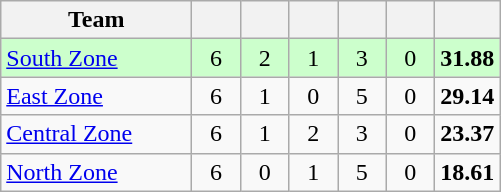<table class="wikitable" style="text-align:center">
<tr>
<th style="width:120px">Team</th>
<th style="width:25px"></th>
<th style="width:25px"></th>
<th style="width:25px"></th>
<th style="width:25px"></th>
<th style="width:25px"></th>
<th style="width:25px"></th>
</tr>
<tr style="background:#cfc;">
<td style="text-align:left"><a href='#'>South Zone</a></td>
<td>6</td>
<td>2</td>
<td>1</td>
<td>3</td>
<td>0</td>
<td><strong>31.88</strong></td>
</tr>
<tr>
<td style="text-align:left"><a href='#'>East Zone</a></td>
<td>6</td>
<td>1</td>
<td>0</td>
<td>5</td>
<td>0</td>
<td><strong>29.14</strong></td>
</tr>
<tr>
<td style="text-align:left"><a href='#'>Central Zone</a></td>
<td>6</td>
<td>1</td>
<td>2</td>
<td>3</td>
<td>0</td>
<td><strong>23.37</strong></td>
</tr>
<tr>
<td style="text-align:left"><a href='#'>North Zone</a></td>
<td>6</td>
<td>0</td>
<td>1</td>
<td>5</td>
<td>0</td>
<td><strong>18.61</strong></td>
</tr>
</table>
